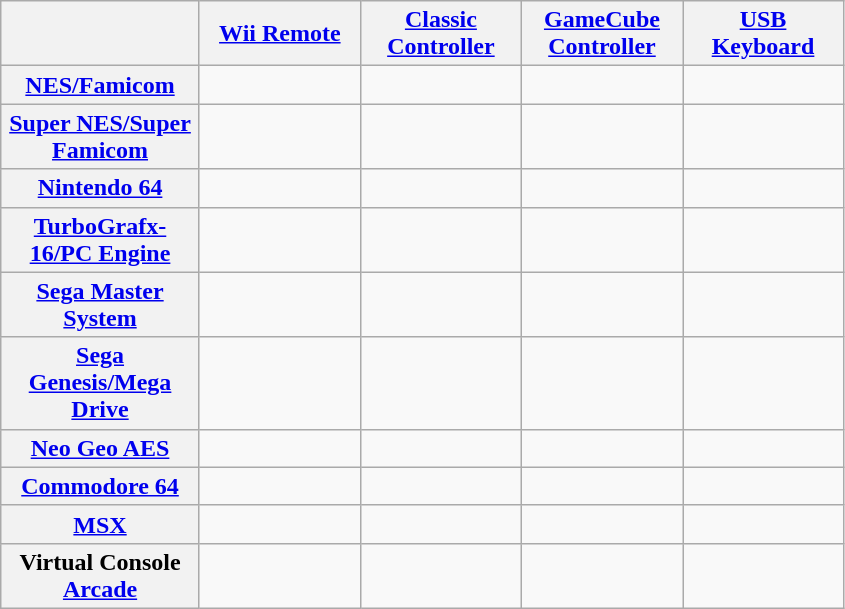<table class="wikitable" style="text-align:center;">
<tr>
<th width=125></th>
<th width=100><a href='#'>Wii Remote</a></th>
<th width=100><a href='#'>Classic Controller</a></th>
<th width=100><a href='#'>GameCube Controller</a></th>
<th width=100><a href='#'>USB Keyboard</a></th>
</tr>
<tr>
<th><a href='#'>NES/Famicom</a></th>
<td></td>
<td></td>
<td></td>
<td></td>
</tr>
<tr>
<th><a href='#'>Super NES/Super Famicom</a></th>
<td></td>
<td></td>
<td></td>
<td></td>
</tr>
<tr>
<th><a href='#'>Nintendo 64</a></th>
<td></td>
<td></td>
<td></td>
<td></td>
</tr>
<tr>
<th><a href='#'>TurboGrafx-16/PC Engine</a></th>
<td></td>
<td></td>
<td></td>
<td></td>
</tr>
<tr>
<th><a href='#'>Sega Master System</a></th>
<td></td>
<td></td>
<td></td>
<td></td>
</tr>
<tr>
<th><a href='#'>Sega Genesis/Mega Drive</a></th>
<td></td>
<td></td>
<td></td>
<td></td>
</tr>
<tr>
<th><a href='#'>Neo Geo AES</a></th>
<td></td>
<td></td>
<td></td>
<td></td>
</tr>
<tr>
<th><a href='#'>Commodore 64</a></th>
<td></td>
<td></td>
<td></td>
<td></td>
</tr>
<tr>
<th><a href='#'>MSX</a></th>
<td></td>
<td></td>
<td></td>
<td></td>
</tr>
<tr>
<th>Virtual Console <a href='#'>Arcade</a></th>
<td></td>
<td></td>
<td></td>
<td></td>
</tr>
</table>
